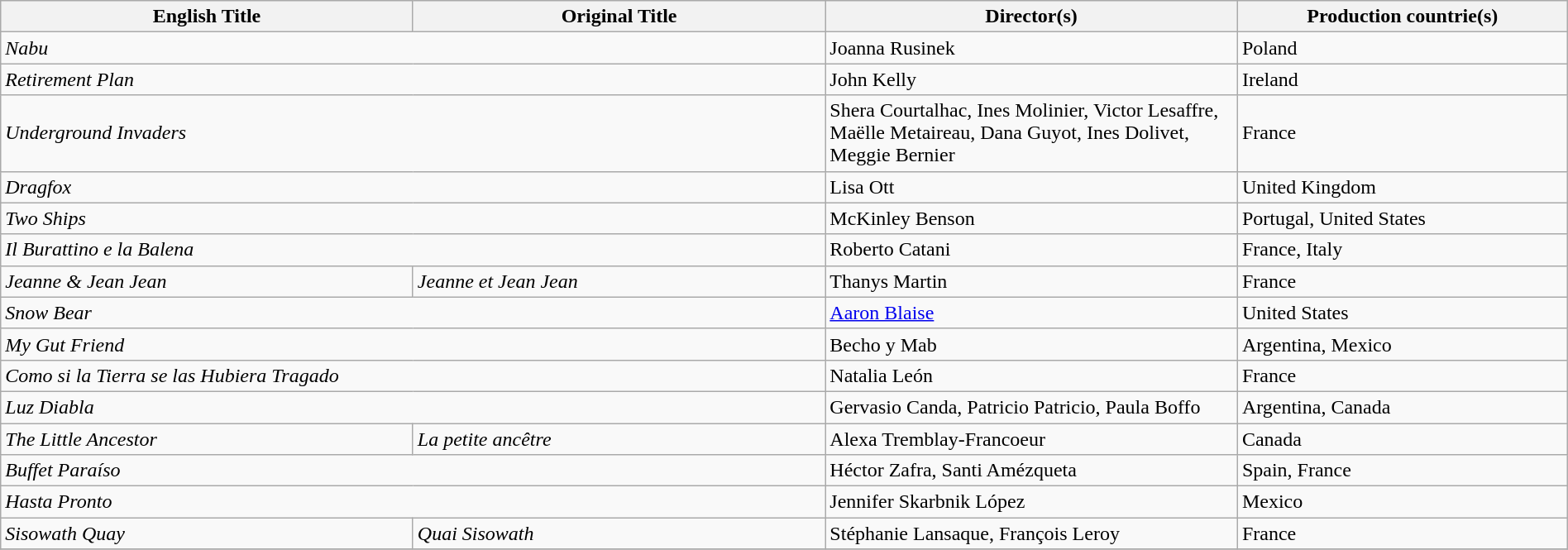<table class="wikitable" style="width:100%; margin-bottom:4px">
<tr>
<th scope="col" width="25%">English Title</th>
<th scope="col" width="25%">Original Title</th>
<th scope="col" width="25%">Director(s)</th>
<th scope="col" width="20%">Production countrie(s)</th>
</tr>
<tr>
<td colspan="2"><em>Nabu</em></td>
<td>Joanna Rusinek</td>
<td>Poland</td>
</tr>
<tr>
<td colspan="2"><em>Retirement Plan</em></td>
<td>John Kelly</td>
<td>Ireland</td>
</tr>
<tr>
<td colspan="2"><em>Underground Invaders</em></td>
<td>Shera Courtalhac, Ines Molinier, Victor Lesaffre, Maëlle Metaireau, Dana Guyot, Ines Dolivet, Meggie Bernier</td>
<td>France</td>
</tr>
<tr>
<td colspan="2"><em>Dragfox</em></td>
<td>Lisa Ott</td>
<td>United Kingdom</td>
</tr>
<tr>
<td colspan="2"><em>Two Ships</em></td>
<td>McKinley Benson</td>
<td>Portugal, United States</td>
</tr>
<tr>
<td colspan="2"><em>Il Burattino e la Balena</em></td>
<td>Roberto Catani</td>
<td>France, Italy</td>
</tr>
<tr>
<td><em>Jeanne & Jean Jean</em></td>
<td><em>Jeanne et Jean Jean</em></td>
<td>Thanys Martin</td>
<td>France</td>
</tr>
<tr>
<td colspan="2"><em>Snow Bear</em></td>
<td><a href='#'>Aaron Blaise</a></td>
<td>United States</td>
</tr>
<tr>
<td colspan="2"><em>My Gut Friend</em></td>
<td>Becho y Mab</td>
<td>Argentina, Mexico</td>
</tr>
<tr>
<td colspan="2"><em>Como si la Tierra se las Hubiera Tragado</em></td>
<td>Natalia León</td>
<td>France</td>
</tr>
<tr>
<td colspan="2"><em>Luz Diabla</em></td>
<td>Gervasio Canda, Patricio Patricio, Paula Boffo</td>
<td>Argentina, Canada</td>
</tr>
<tr>
<td><em>The Little Ancestor</em></td>
<td><em>La petite ancêtre</em></td>
<td>Alexa Tremblay-Francoeur</td>
<td>Canada</td>
</tr>
<tr>
<td colspan="2"><em>Buffet Paraíso</em></td>
<td>Héctor Zafra, Santi Amézqueta</td>
<td>Spain, France</td>
</tr>
<tr>
<td colspan="2"><em>Hasta Pronto</em> </td>
<td>Jennifer Skarbnik López</td>
<td>Mexico</td>
</tr>
<tr>
<td><em>Sisowath Quay</em></td>
<td><em>Quai Sisowath</em></td>
<td>Stéphanie Lansaque, François Leroy</td>
<td>France</td>
</tr>
<tr>
</tr>
</table>
